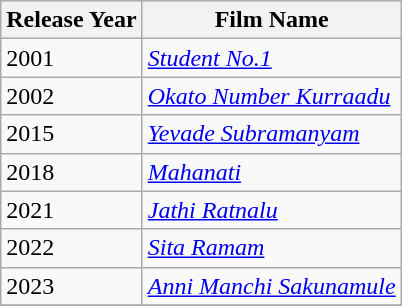<table class="wikitable">
<tr>
<th>Release Year</th>
<th>Film Name</th>
</tr>
<tr>
<td>2001</td>
<td><em><a href='#'>Student No.1</a></em></td>
</tr>
<tr>
<td>2002</td>
<td><em><a href='#'>Okato Number Kurraadu</a></em></td>
</tr>
<tr>
<td>2015</td>
<td><em><a href='#'>Yevade Subramanyam</a></em></td>
</tr>
<tr>
<td>2018</td>
<td><em><a href='#'>Mahanati</a></em></td>
</tr>
<tr>
<td>2021</td>
<td><em><a href='#'>Jathi Ratnalu</a></em></td>
</tr>
<tr>
<td>2022</td>
<td><em><a href='#'>Sita Ramam</a></em></td>
</tr>
<tr>
<td>2023</td>
<td><em><a href='#'>Anni Manchi Sakunamule</a></em></td>
</tr>
<tr>
</tr>
</table>
